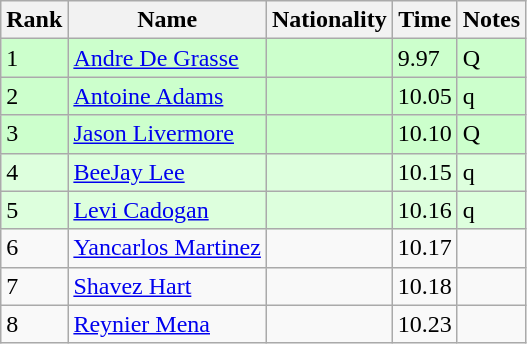<table class="wikitable sortable">
<tr>
<th>Rank</th>
<th>Name</th>
<th>Nationality</th>
<th>Time</th>
<th>Notes</th>
</tr>
<tr bgcolor=ccffcc>
<td>1</td>
<td><a href='#'>Andre De Grasse</a></td>
<td></td>
<td>9.97</td>
<td>Q</td>
</tr>
<tr bgcolor=ccffcc>
<td>2</td>
<td><a href='#'>Antoine Adams</a></td>
<td></td>
<td>10.05</td>
<td>q</td>
</tr>
<tr bgcolor=ccffcc>
<td>3</td>
<td><a href='#'>Jason Livermore</a></td>
<td></td>
<td>10.10</td>
<td>Q</td>
</tr>
<tr bgcolor=ddffdd>
<td>4</td>
<td><a href='#'>BeeJay Lee</a></td>
<td></td>
<td>10.15</td>
<td>q</td>
</tr>
<tr bgcolor=ddffdd>
<td>5</td>
<td><a href='#'>Levi Cadogan</a></td>
<td></td>
<td>10.16</td>
<td>q</td>
</tr>
<tr>
<td>6</td>
<td><a href='#'>Yancarlos Martinez</a></td>
<td></td>
<td>10.17</td>
<td></td>
</tr>
<tr>
<td>7</td>
<td><a href='#'>Shavez Hart</a></td>
<td></td>
<td>10.18</td>
<td></td>
</tr>
<tr>
<td>8</td>
<td><a href='#'>Reynier Mena</a></td>
<td></td>
<td>10.23</td>
<td></td>
</tr>
</table>
